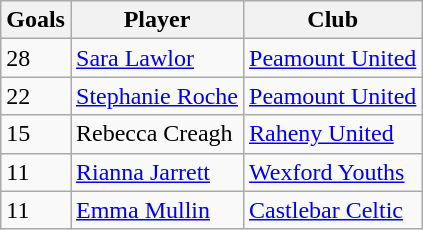<table class="wikitable">
<tr>
<th>Goals</th>
<th>Player</th>
<th>Club</th>
</tr>
<tr>
<td>28</td>
<td><a href='#'>Sara Lawlor</a></td>
<td><a href='#'>Peamount United</a></td>
</tr>
<tr>
<td>22</td>
<td><a href='#'>Stephanie Roche</a></td>
<td><a href='#'>Peamount United</a></td>
</tr>
<tr>
<td>15</td>
<td>Rebecca Creagh</td>
<td><a href='#'>Raheny United</a></td>
</tr>
<tr>
<td>11</td>
<td><a href='#'>Rianna Jarrett</a></td>
<td><a href='#'>Wexford Youths</a></td>
</tr>
<tr>
<td>11</td>
<td><a href='#'>Emma Mullin</a></td>
<td><a href='#'>Castlebar Celtic</a></td>
</tr>
</table>
